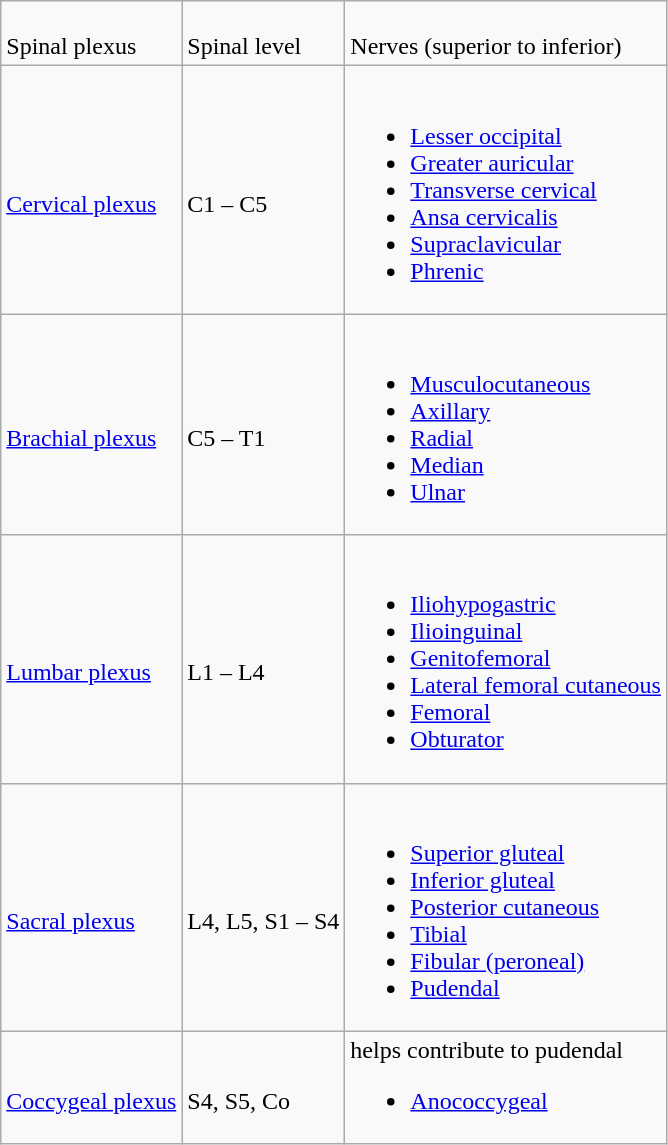<table class="wikitable MsoTableGrid">
<tr>
<td><br>Spinal plexus</td>
<td><br>Spinal level</td>
<td><br>Nerves (superior to inferior)</td>
</tr>
<tr>
<td><br><a href='#'>Cervical plexus</a></td>
<td><br>C1 – C5</td>
<td><br><ul><li><a href='#'>Lesser occipital</a></li><li><a href='#'>Greater auricular</a></li><li><a href='#'>Transverse cervical</a></li><li><a href='#'>Ansa cervicalis</a></li><li><a href='#'>Supraclavicular</a></li><li><a href='#'>Phrenic</a></li></ul></td>
</tr>
<tr>
<td><br><a href='#'>Brachial plexus</a></td>
<td><br>C5 – T1</td>
<td><br><ul><li><a href='#'>Musculocutaneous</a></li><li><a href='#'>Axillary</a></li><li><a href='#'>Radial</a></li><li><a href='#'>Median</a></li><li><a href='#'>Ulnar</a></li></ul></td>
</tr>
<tr>
<td><br><a href='#'>Lumbar plexus</a></td>
<td><br>L1 – L4</td>
<td><br><ul><li><a href='#'>Iliohypogastric</a></li><li><a href='#'>Ilioinguinal</a></li><li><a href='#'>Genitofemoral</a></li><li><a href='#'>Lateral femoral cutaneous</a></li><li><a href='#'>Femoral</a></li><li><a href='#'>Obturator</a></li></ul></td>
</tr>
<tr>
<td><br><a href='#'>Sacral plexus</a></td>
<td><br>L4, L5, S1 – S4</td>
<td><br><ul><li><a href='#'>Superior gluteal</a></li><li><a href='#'>Inferior gluteal</a></li><li><a href='#'>Posterior cutaneous</a></li><li><a href='#'>Tibial</a></li><li><a href='#'>Fibular (peroneal)</a></li><li><a href='#'>Pudendal</a></li></ul></td>
</tr>
<tr>
<td><br><a href='#'>Coccygeal plexus</a></td>
<td><br>S4, S5, Co</td>
<td>helps contribute to pudendal<br><ul><li><a href='#'>Anococcygeal</a></li></ul></td>
</tr>
</table>
